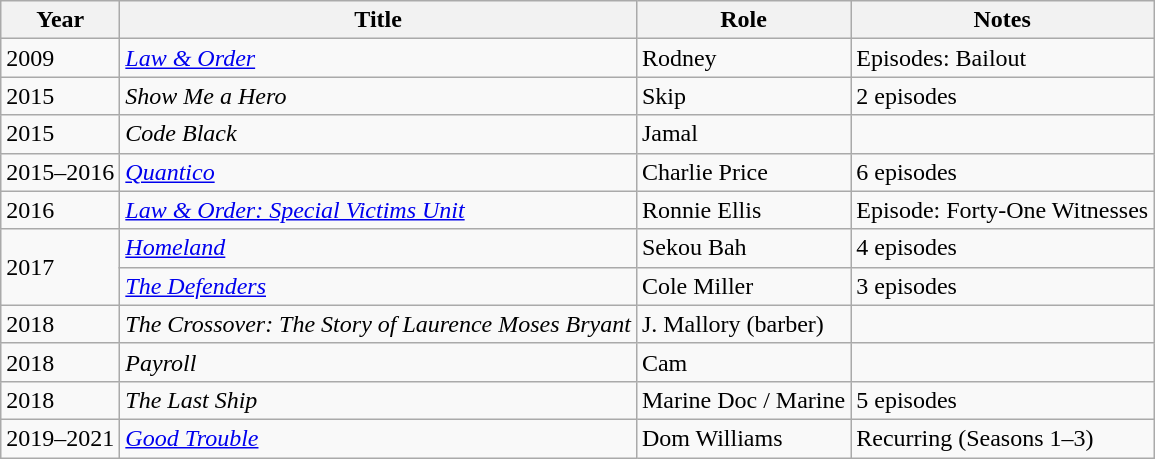<table class="wikitable sortable">
<tr>
<th>Year</th>
<th>Title</th>
<th>Role</th>
<th class="unsortable">Notes</th>
</tr>
<tr>
<td>2009</td>
<td><em><a href='#'>Law & Order</a></em></td>
<td>Rodney</td>
<td>Episodes: Bailout</td>
</tr>
<tr>
<td>2015</td>
<td><em>Show Me a Hero</em></td>
<td>Skip</td>
<td>2 episodes</td>
</tr>
<tr>
<td>2015</td>
<td><em>Code Black</em></td>
<td>Jamal</td>
<td></td>
</tr>
<tr>
<td>2015–2016</td>
<td><em><a href='#'>Quantico</a></em></td>
<td>Charlie Price</td>
<td>6 episodes</td>
</tr>
<tr>
<td>2016</td>
<td><em><a href='#'>Law & Order: Special Victims Unit</a></em></td>
<td>Ronnie Ellis</td>
<td>Episode: Forty-One Witnesses</td>
</tr>
<tr>
<td rowspan="2">2017</td>
<td><em><a href='#'>Homeland</a></em></td>
<td>Sekou Bah</td>
<td>4 episodes</td>
</tr>
<tr>
<td><em><a href='#'>The Defenders</a></em></td>
<td>Cole Miller</td>
<td>3 episodes</td>
</tr>
<tr>
<td>2018</td>
<td><em>The Crossover: The Story of Laurence Moses Bryant</em></td>
<td>J. Mallory (barber)</td>
<td></td>
</tr>
<tr>
<td>2018</td>
<td><em>Payroll</em></td>
<td>Cam</td>
<td></td>
</tr>
<tr>
<td>2018</td>
<td><em>The Last Ship</em></td>
<td>Marine Doc / Marine</td>
<td>5 episodes</td>
</tr>
<tr>
<td>2019–2021</td>
<td><em><a href='#'>Good Trouble</a></em></td>
<td>Dom Williams</td>
<td>Recurring (Seasons 1–3)</td>
</tr>
</table>
